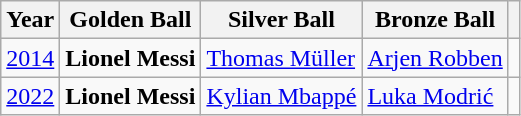<table class="wikitable plainrowheaders sortable">
<tr>
<th>Year</th>
<th scope="col">Golden Ball</th>
<th scope="col">Silver Ball</th>
<th scope="col">Bronze Ball</th>
<th scope="col"></th>
</tr>
<tr>
<td scope="row"><a href='#'>2014</a></td>
<td> <strong>Lionel Messi</strong></td>
<td> <a href='#'>Thomas Müller</a></td>
<td> <a href='#'>Arjen Robben</a></td>
<td></td>
</tr>
<tr>
<td scope="row"><a href='#'>2022</a></td>
<td> <strong>Lionel Messi</strong></td>
<td> <a href='#'>Kylian Mbappé</a></td>
<td> <a href='#'>Luka Modrić</a></td>
<td></td>
</tr>
</table>
